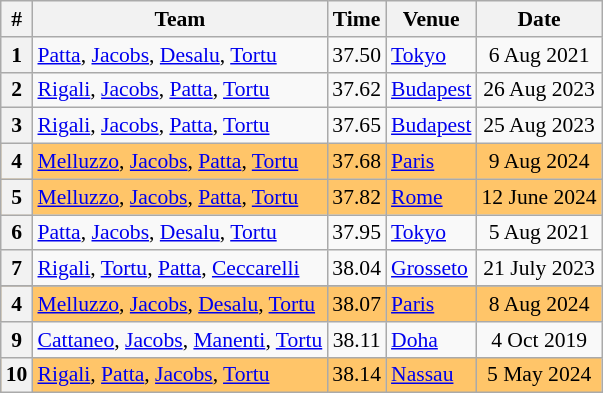<table class="wikitable" style="font-size:90%; text-align:center;">
<tr>
<th>#</th>
<th>Team</th>
<th>Time</th>
<th>Venue</th>
<th>Date</th>
</tr>
<tr>
<th>1</th>
<td align=left><a href='#'>Patta</a>, <a href='#'>Jacobs</a>, <a href='#'>Desalu</a>, <a href='#'>Tortu</a></td>
<td>37.50</td>
<td align=left> <a href='#'>Tokyo</a></td>
<td>6 Aug 2021</td>
</tr>
<tr>
<th>2</th>
<td align=left><a href='#'>Rigali</a>, <a href='#'>Jacobs</a>, <a href='#'>Patta</a>, <a href='#'>Tortu</a></td>
<td>37.62</td>
<td align=left> <a href='#'>Budapest</a></td>
<td>26 Aug 2023</td>
</tr>
<tr>
<th>3</th>
<td align=left><a href='#'>Rigali</a>, <a href='#'>Jacobs</a>, <a href='#'>Patta</a>, <a href='#'>Tortu</a></td>
<td>37.65</td>
<td align=left> <a href='#'>Budapest</a></td>
<td>25 Aug 2023</td>
</tr>
<tr bgcolor=ffc569>
<th>4</th>
<td align=left><a href='#'>Melluzzo</a>, <a href='#'>Jacobs</a>, <a href='#'>Patta</a>, <a href='#'>Tortu</a></td>
<td>37.68</td>
<td align=left> <a href='#'>Paris</a></td>
<td>9 Aug 2024</td>
</tr>
<tr bgcolor=ffc569>
<th>5</th>
<td align=left><a href='#'>Melluzzo</a>, <a href='#'>Jacobs</a>, <a href='#'>Patta</a>,  <a href='#'>Tortu</a></td>
<td>37.82</td>
<td align="left"> <a href='#'>Rome</a></td>
<td>12 June 2024</td>
</tr>
<tr>
<th>6</th>
<td align=left><a href='#'>Patta</a>, <a href='#'>Jacobs</a>, <a href='#'>Desalu</a>, <a href='#'>Tortu</a></td>
<td>37.95</td>
<td align=left> <a href='#'>Tokyo</a></td>
<td>5 Aug 2021</td>
</tr>
<tr>
<th>7</th>
<td align=left><a href='#'>Rigali</a>, <a href='#'>Tortu</a>, <a href='#'>Patta</a>, <a href='#'>Ceccarelli</a></td>
<td>38.04</td>
<td align=left> <a href='#'>Grosseto</a></td>
<td>21 July 2023</td>
</tr>
<tr>
</tr>
<tr bgcolor=ffc569>
<th>4</th>
<td align=left><a href='#'>Melluzzo</a>, <a href='#'>Jacobs</a>, <a href='#'>Desalu</a>, <a href='#'>Tortu</a></td>
<td>38.07</td>
<td align=left> <a href='#'>Paris</a></td>
<td>8 Aug 2024</td>
</tr>
<tr>
<th>9</th>
<td align=left><a href='#'>Cattaneo</a>, <a href='#'>Jacobs</a>, <a href='#'>Manenti</a>, <a href='#'>Tortu</a></td>
<td>38.11</td>
<td align=left> <a href='#'>Doha</a></td>
<td>4 Oct 2019</td>
</tr>
<tr bgcolor=ffc569>
<th>10</th>
<td align=left><a href='#'>Rigali</a>, <a href='#'>Patta</a>, <a href='#'>Jacobs</a>, <a href='#'>Tortu</a></td>
<td>38.14</td>
<td align="left"> <a href='#'>Nassau</a></td>
<td>5 May 2024</td>
</tr>
</table>
